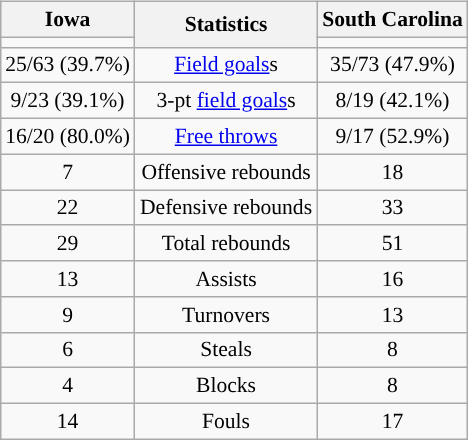<table style="width:100%;">
<tr>
<td valign=top align=right width=33%><br>








</td>
<td style="vertical-align:top; align:center; width:33%;"><br><table style="width:100%;">
<tr>
<td style="width=50%;"></td>
<td></td>
<td style="width=50%;"></td>
</tr>
</table>
<table class="wikitable" style="font-size:90%; text-align:center; margin:auto;" align=center>
<tr>
<th>Iowa</th>
<th rowspan=2>Statistics</th>
<th>South Carolina</th>
</tr>
<tr>
<td style="background:#"></td>
<td style="background:#"></td>
</tr>
<tr>
<td>25/63 (39.7%)</td>
<td><a href='#'>Field goals</a>s</td>
<td>35/73 (47.9%)</td>
</tr>
<tr>
<td>9/23 (39.1%)</td>
<td>3-pt <a href='#'>field goals</a>s</td>
<td>8/19 (42.1%)</td>
</tr>
<tr>
<td>16/20 (80.0%)</td>
<td><a href='#'>Free throws</a></td>
<td>9/17 (52.9%)</td>
</tr>
<tr>
<td>7</td>
<td>Offensive rebounds</td>
<td>18</td>
</tr>
<tr>
<td>22</td>
<td>Defensive rebounds</td>
<td>33</td>
</tr>
<tr>
<td>29</td>
<td>Total rebounds</td>
<td>51</td>
</tr>
<tr>
<td>13</td>
<td>Assists</td>
<td>16</td>
</tr>
<tr>
<td>9</td>
<td>Turnovers</td>
<td>13</td>
</tr>
<tr>
<td>6</td>
<td>Steals</td>
<td>8</td>
</tr>
<tr>
<td>4</td>
<td>Blocks</td>
<td>8</td>
</tr>
<tr>
<td>14</td>
<td>Fouls</td>
<td>17</td>
</tr>
</table>
</td>
<td style="vertical-align:top; align:left; width:33%;"><br>










</td>
</tr>
</table>
